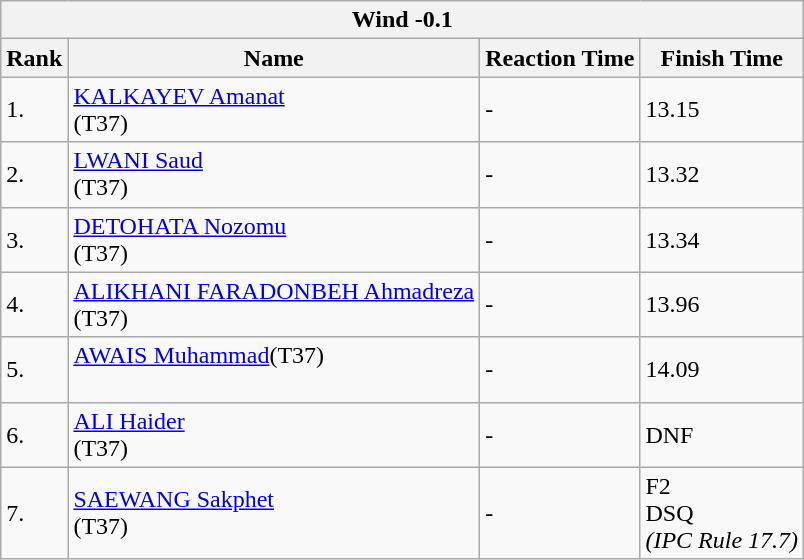<table class="wikitable">
<tr>
<th colspan="4">Wind -0.1</th>
</tr>
<tr>
<th>Rank</th>
<th>Name</th>
<th>Reaction Time</th>
<th>Finish Time</th>
</tr>
<tr>
<td>1.</td>
<td><a href='#'>KALKAYEV Amanat</a><br>(T37)
<br>
</td>
<td>-</td>
<td>13.15</td>
</tr>
<tr>
<td>2.</td>
<td><a href='#'>LWANI Saud</a><br>(T37)<br>
</td>
<td>-</td>
<td>13.32</td>
</tr>
<tr>
<td>3.</td>
<td><a href='#'>DETOHATA Nozomu</a><br>(T37)
<br>
</td>
<td>-</td>
<td>13.34</td>
</tr>
<tr>
<td>4.</td>
<td><a href='#'>ALIKHANI FARADONBEH Ahmadreza</a><br>(T37)
<br>
</td>
<td>-</td>
<td>13.96</td>
</tr>
<tr>
<td>5.</td>
<td><a href='#'>AWAIS Muhammad</a>(T37)<br><br></td>
<td>-</td>
<td>14.09</td>
</tr>
<tr>
<td>6.</td>
<td><a href='#'>ALI Haider</a><br>(T37)
<br>
</td>
<td>-</td>
<td>DNF</td>
</tr>
<tr>
<td>7.</td>
<td><a href='#'>SAEWANG Sakphet</a><br>(T37)
<br>
</td>
<td>-</td>
<td>F2<br>DSQ<br><em>(IPC Rule 17.7)</em></td>
</tr>
</table>
